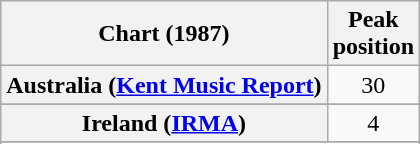<table class="wikitable plainrowheaders sortable">
<tr>
<th>Chart (1987)</th>
<th>Peak<br>position</th>
</tr>
<tr>
<th scope="row">Australia (<a href='#'>Kent Music Report</a>)</th>
<td style="text-align:center;">30</td>
</tr>
<tr>
</tr>
<tr>
</tr>
<tr>
<th scope="row">Ireland (<a href='#'>IRMA</a>)</th>
<td style="text-align:center;">4</td>
</tr>
<tr>
</tr>
<tr>
</tr>
<tr>
</tr>
<tr>
</tr>
<tr>
</tr>
<tr>
</tr>
</table>
